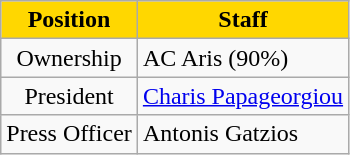<table class="wikitable" style="text-align:center;margin-left:1em">
<tr>
<th style="color:black; background:#FFD700;">Position</th>
<th style="color:black; background:#FFD700;">Staff</th>
</tr>
<tr>
<td>Ownership</td>
<td style="text-align:left;"> AC Aris (90%)</td>
</tr>
<tr>
<td>President</td>
<td style="text-align:left;"> <a href='#'>Charis Papageorgiou</a></td>
</tr>
<tr>
<td>Press Officer</td>
<td style="text-align:left;"> Antonis Gatzios</td>
</tr>
</table>
